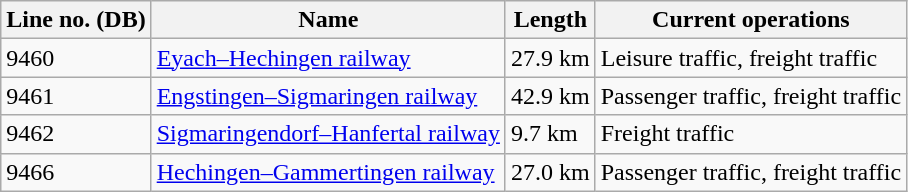<table class="wikitable">
<tr>
<th>Line no. (DB)</th>
<th>Name</th>
<th>Length</th>
<th>Current operations</th>
</tr>
<tr>
<td>9460</td>
<td><a href='#'>Eyach–Hechingen railway</a></td>
<td>27.9 km</td>
<td>Leisure traffic, freight traffic</td>
</tr>
<tr>
<td>9461</td>
<td><a href='#'>Engstingen–Sigmaringen railway</a></td>
<td>42.9 km</td>
<td>Passenger traffic, freight traffic</td>
</tr>
<tr>
<td>9462</td>
<td><a href='#'>Sigmaringendorf–Hanfertal railway</a></td>
<td>9.7 km</td>
<td>Freight traffic</td>
</tr>
<tr>
<td>9466</td>
<td><a href='#'>Hechingen–Gammertingen railway</a></td>
<td>27.0 km</td>
<td>Passenger traffic, freight traffic</td>
</tr>
</table>
